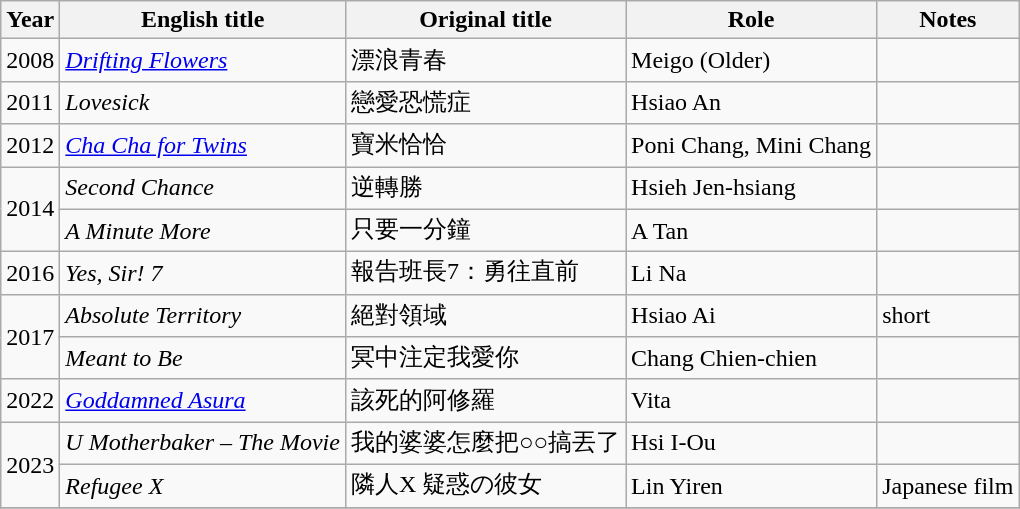<table class="wikitable sortable">
<tr>
<th>Year</th>
<th>English title</th>
<th>Original title</th>
<th>Role</th>
<th class="unsortable">Notes</th>
</tr>
<tr>
<td>2008</td>
<td><em><a href='#'>Drifting Flowers</a></em></td>
<td>漂浪青春</td>
<td>Meigo (Older)</td>
<td></td>
</tr>
<tr>
<td>2011</td>
<td><em>Lovesick</em></td>
<td>戀愛恐慌症</td>
<td>Hsiao An</td>
<td></td>
</tr>
<tr>
<td>2012</td>
<td><em><a href='#'>Cha Cha for Twins</a></em></td>
<td>寶米恰恰</td>
<td>Poni Chang, Mini Chang</td>
<td></td>
</tr>
<tr>
<td rowspan="2">2014</td>
<td><em>Second Chance</em></td>
<td>逆轉勝</td>
<td>Hsieh Jen-hsiang</td>
<td></td>
</tr>
<tr>
<td><em>A Minute More</em></td>
<td>只要一分鐘</td>
<td>A Tan</td>
<td></td>
</tr>
<tr>
<td>2016</td>
<td><em>Yes, Sir! 7</em></td>
<td>報告班長7：勇往直前</td>
<td>Li Na</td>
<td></td>
</tr>
<tr>
<td rowspan="2">2017</td>
<td><em>Absolute Territory</em></td>
<td>絕對領域</td>
<td>Hsiao Ai</td>
<td>short</td>
</tr>
<tr>
<td><em>Meant to Be</em></td>
<td>冥中注定我愛你</td>
<td>Chang Chien-chien</td>
<td></td>
</tr>
<tr>
<td>2022</td>
<td><em><a href='#'>Goddamned Asura</a></em></td>
<td>該死的阿修羅</td>
<td>Vita</td>
<td></td>
</tr>
<tr>
<td rowspan="2">2023</td>
<td><em>U Motherbaker – The Movie</em></td>
<td>我的婆婆怎麼把○○搞丟了</td>
<td>Hsi I-Ou</td>
<td></td>
</tr>
<tr>
<td><em>Refugee X</em></td>
<td>隣人X 疑惑の彼女</td>
<td>Lin Yiren</td>
<td>Japanese film</td>
</tr>
<tr>
</tr>
</table>
